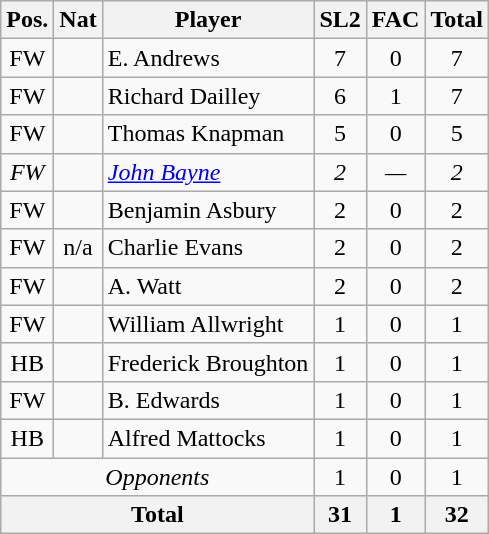<table class="wikitable"  style="text-align:center; border:1px #aaa solid;">
<tr>
<th>Pos.</th>
<th>Nat</th>
<th>Player</th>
<th>SL2</th>
<th>FAC</th>
<th>Total</th>
</tr>
<tr>
<td>FW</td>
<td><em></em></td>
<td style="text-align:left;">E. Andrews</td>
<td>7</td>
<td>0</td>
<td>7</td>
</tr>
<tr>
<td>FW</td>
<td><em></em></td>
<td style="text-align:left;">Richard Dailley</td>
<td>6</td>
<td>1</td>
<td>7</td>
</tr>
<tr>
<td>FW</td>
<td><em></em></td>
<td style="text-align:left;">Thomas Knapman</td>
<td>5</td>
<td>0</td>
<td>5</td>
</tr>
<tr>
<td><em>FW</em></td>
<td><em></em></td>
<td style="text-align:left;"><a href='#'><em>John Bayne</em></a></td>
<td><em>2</em></td>
<td><em>—</em></td>
<td><em>2</em></td>
</tr>
<tr>
<td>FW</td>
<td><em></em></td>
<td style="text-align:left;">Benjamin Asbury</td>
<td>2</td>
<td>0</td>
<td>2</td>
</tr>
<tr>
<td>FW</td>
<td>n/a</td>
<td style="text-align:left;">Charlie Evans</td>
<td>2</td>
<td>0</td>
<td>2</td>
</tr>
<tr>
<td>FW</td>
<td><em></em></td>
<td style="text-align:left;">A. Watt</td>
<td>2</td>
<td>0</td>
<td>2</td>
</tr>
<tr>
<td>FW</td>
<td><em></em></td>
<td style="text-align:left;">William Allwright</td>
<td>1</td>
<td>0</td>
<td>1</td>
</tr>
<tr>
<td>HB</td>
<td><em></em></td>
<td style="text-align:left;">Frederick Broughton</td>
<td>1</td>
<td>0</td>
<td>1</td>
</tr>
<tr>
<td>FW</td>
<td><em></em></td>
<td style="text-align:left;">B. Edwards</td>
<td>1</td>
<td>0</td>
<td>1</td>
</tr>
<tr>
<td>HB</td>
<td><em></em></td>
<td style="text-align:left;">Alfred Mattocks</td>
<td>1</td>
<td>0</td>
<td>1</td>
</tr>
<tr>
<td colspan="3"><em>Opponents</em></td>
<td>1</td>
<td>0</td>
<td>1</td>
</tr>
<tr>
<th colspan="3">Total</th>
<th>31</th>
<th>1</th>
<th>32</th>
</tr>
</table>
